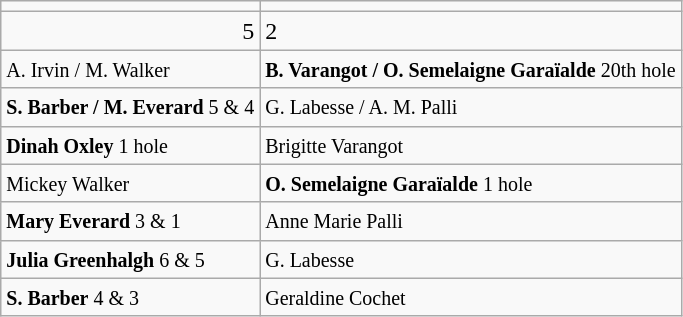<table class="wikitable">
<tr>
<td align=centerwidth="220"></td>
<td align=centerwidth="220"></td>
</tr>
<tr>
<td align="right">5</td>
<td>2</td>
</tr>
<tr>
<td><small>A. Irvin / M. Walker</small></td>
<td><small><strong>B. Varangot / O. Semelaigne Garaïalde</strong> 20th hole</small></td>
</tr>
<tr>
<td><small><strong>S. Barber / M. Everard</strong> 5 & 4</small></td>
<td><small>G. Labesse / A. M. Palli</small></td>
</tr>
<tr>
<td><small><strong>Dinah Oxley</strong> 1 hole</small></td>
<td><small>Brigitte Varangot</small></td>
</tr>
<tr>
<td><small>Mickey Walker</small></td>
<td><small><strong>O. Semelaigne Garaïalde</strong> 1 hole</small></td>
</tr>
<tr>
<td><small><strong>Mary Everard</strong> 3 & 1</small></td>
<td><small>Anne Marie Palli</small></td>
</tr>
<tr>
<td><small><strong>Julia Greenhalgh</strong> 6 & 5</small></td>
<td><small>G. Labesse</small></td>
</tr>
<tr>
<td><small><strong>S. Barber</strong> 4 & 3</small></td>
<td><small>Geraldine Cochet</small></td>
</tr>
</table>
